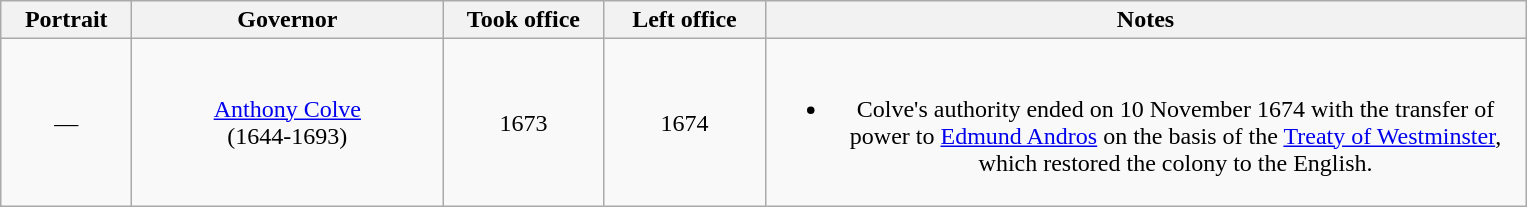<table class="wikitable" style="text-align:center">
<tr>
<th scope=col width=80>Portrait</th>
<th scope=col width=200>Governor</th>
<th scope=col width=100>Took office</th>
<th scope=col width=100>Left office</th>
<th scope=col width=500>Notes</th>
</tr>
<tr>
<td>—</td>
<td><a href='#'>Anthony Colve</a> <br>(1644-1693)</td>
<td>1673</td>
<td>1674</td>
<td><br><ul><li>Colve's authority ended on 10 November 1674 with the transfer of power to <a href='#'>Edmund Andros</a> on the basis of the <a href='#'>Treaty of Westminster</a>, which restored the colony to the English.</li></ul></td>
</tr>
</table>
